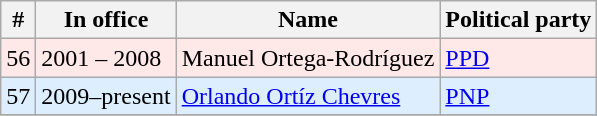<table class="sortable wikitable">
<tr>
<th>#</th>
<th>In office</th>
<th>Name</th>
<th>Political party</th>
</tr>
<tr bgcolor=#FFE8E8>
<td>56</td>
<td>2001 – 2008</td>
<td>Manuel Ortega-Rodríguez</td>
<td><a href='#'>PPD</a></td>
</tr>
<tr bgcolor=#DDEEFF>
<td>57</td>
<td>2009–present</td>
<td><a href='#'>Orlando Ortíz Chevres</a></td>
<td><a href='#'>PNP</a></td>
</tr>
<tr>
</tr>
</table>
